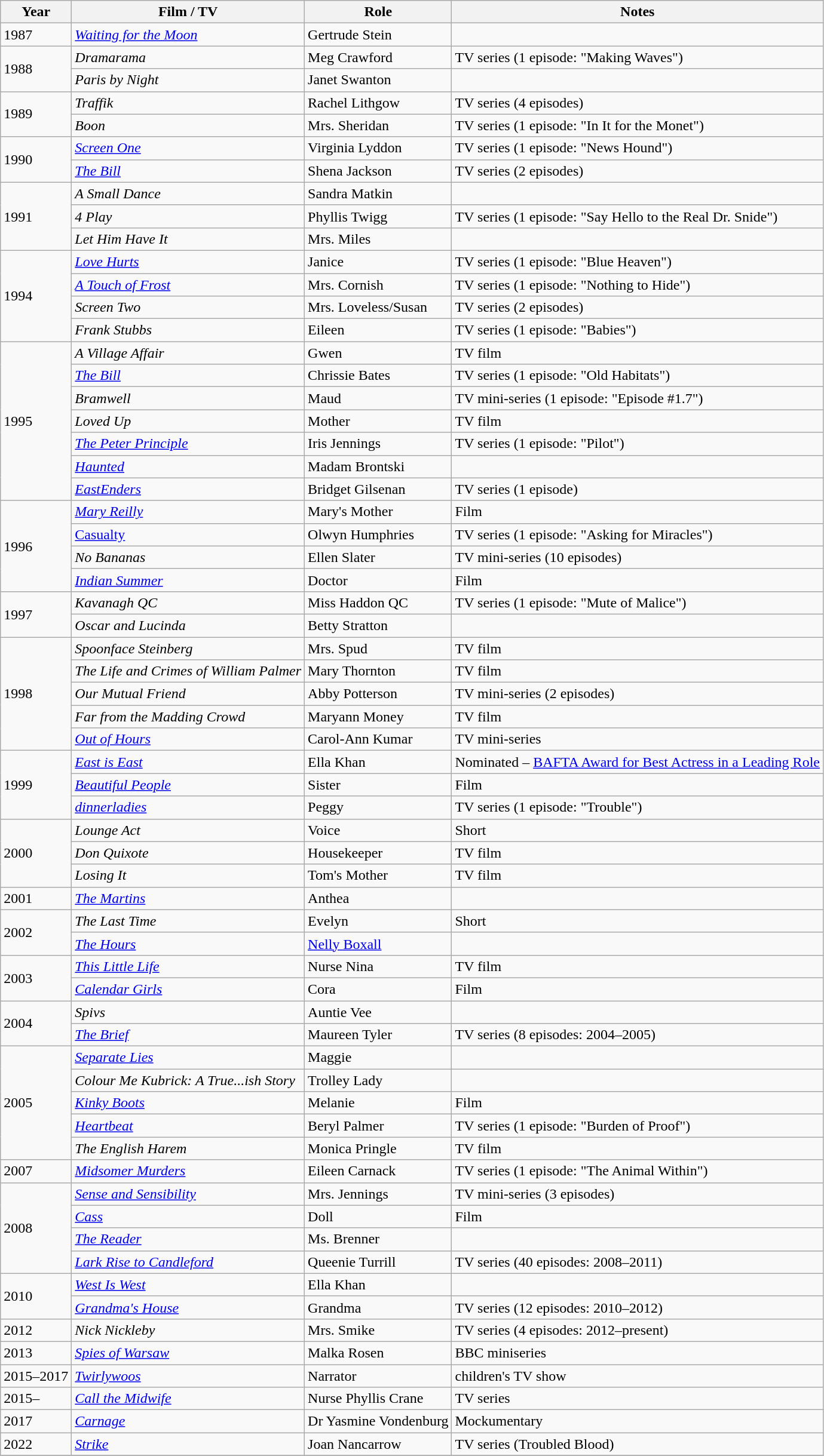<table class="wikitable">
<tr>
<th>Year</th>
<th>Film / TV</th>
<th>Role</th>
<th>Notes</th>
</tr>
<tr>
<td rowspan="1">1987</td>
<td><em><a href='#'>Waiting for the Moon</a></em></td>
<td>Gertrude Stein</td>
<td></td>
</tr>
<tr>
<td rowspan="2">1988</td>
<td><em>Dramarama</em></td>
<td>Meg Crawford</td>
<td>TV series (1 episode: "Making Waves")</td>
</tr>
<tr>
<td><em>Paris by Night</em></td>
<td>Janet Swanton</td>
<td></td>
</tr>
<tr>
<td rowspan="2">1989</td>
<td><em>Traffik</em></td>
<td>Rachel Lithgow</td>
<td>TV series (4 episodes)</td>
</tr>
<tr>
<td><em>Boon</em></td>
<td>Mrs. Sheridan</td>
<td>TV series (1 episode: "In It for the Monet")</td>
</tr>
<tr>
<td rowspan="2">1990</td>
<td><em><a href='#'>Screen One</a></em></td>
<td>Virginia Lyddon</td>
<td>TV series (1 episode: "News Hound")</td>
</tr>
<tr>
<td><em><a href='#'>The Bill</a></em></td>
<td>Shena Jackson</td>
<td>TV series (2 episodes)</td>
</tr>
<tr>
<td rowspan="3">1991</td>
<td><em>A Small Dance</em></td>
<td>Sandra Matkin</td>
<td></td>
</tr>
<tr>
<td><em>4 Play</em></td>
<td>Phyllis Twigg</td>
<td>TV series (1 episode: "Say Hello to the Real Dr. Snide")</td>
</tr>
<tr>
<td><em>Let Him Have It</em></td>
<td>Mrs. Miles</td>
<td></td>
</tr>
<tr>
<td rowspan="4">1994</td>
<td><em><a href='#'>Love Hurts</a></em></td>
<td>Janice</td>
<td>TV series (1 episode: "Blue Heaven")</td>
</tr>
<tr>
<td><em><a href='#'>A Touch of Frost</a></em></td>
<td>Mrs. Cornish</td>
<td>TV series (1 episode: "Nothing to Hide")</td>
</tr>
<tr>
<td><em>Screen Two</em></td>
<td>Mrs. Loveless/Susan</td>
<td>TV series (2 episodes)</td>
</tr>
<tr>
<td><em>Frank Stubbs</em></td>
<td>Eileen</td>
<td>TV series (1 episode: "Babies")</td>
</tr>
<tr>
<td rowspan="7">1995</td>
<td><em>A Village Affair</em></td>
<td>Gwen</td>
<td>TV film</td>
</tr>
<tr>
<td><em><a href='#'>The Bill</a></em></td>
<td>Chrissie Bates</td>
<td>TV series (1 episode: "Old Habitats")</td>
</tr>
<tr>
<td><em>Bramwell</em></td>
<td>Maud</td>
<td>TV mini-series (1 episode: "Episode #1.7")</td>
</tr>
<tr>
<td><em>Loved Up</em></td>
<td>Mother</td>
<td>TV film</td>
</tr>
<tr>
<td><em><a href='#'>The Peter Principle</a></em></td>
<td>Iris Jennings</td>
<td>TV series (1 episode: "Pilot")</td>
</tr>
<tr>
<td><a href='#'><em>Haunted</em></a></td>
<td>Madam Brontski</td>
<td></td>
</tr>
<tr>
<td><em><a href='#'>EastEnders</a></em></td>
<td>Bridget Gilsenan</td>
<td>TV series (1 episode)</td>
</tr>
<tr>
<td rowspan="4">1996</td>
<td><em><a href='#'>Mary Reilly</a></em></td>
<td>Mary's Mother</td>
<td>Film</td>
</tr>
<tr>
<td><a href='#'>Casualty</a></td>
<td>Olwyn Humphries</td>
<td>TV series (1 episode: "Asking for Miracles")</td>
</tr>
<tr>
<td><em>No Bananas</em></td>
<td>Ellen Slater</td>
<td>TV mini-series (10 episodes)</td>
</tr>
<tr>
<td><em><a href='#'>Indian Summer</a></em></td>
<td>Doctor</td>
<td>Film</td>
</tr>
<tr>
<td rowspan="2">1997</td>
<td><em>Kavanagh QC</em></td>
<td>Miss Haddon QC</td>
<td>TV series (1 episode: "Mute of Malice")</td>
</tr>
<tr>
<td><em>Oscar and Lucinda</em></td>
<td>Betty Stratton</td>
<td></td>
</tr>
<tr>
<td rowspan="5">1998</td>
<td><em>Spoonface Steinberg</em></td>
<td>Mrs. Spud</td>
<td>TV film</td>
</tr>
<tr>
<td><em>The Life and Crimes of William Palmer</em></td>
<td>Mary Thornton</td>
<td>TV film</td>
</tr>
<tr>
<td><em>Our Mutual Friend</em></td>
<td>Abby Potterson</td>
<td>TV mini-series (2 episodes)</td>
</tr>
<tr>
<td><em>Far from the Madding Crowd</em></td>
<td>Maryann Money</td>
<td>TV film</td>
</tr>
<tr>
<td><em><a href='#'>Out of Hours</a></em></td>
<td>Carol-Ann Kumar</td>
<td>TV mini-series</td>
</tr>
<tr>
<td rowspan="3">1999</td>
<td><em><a href='#'>East is East</a></em></td>
<td>Ella Khan</td>
<td>Nominated – <a href='#'>BAFTA Award for Best Actress in a Leading Role</a></td>
</tr>
<tr>
<td><em><a href='#'>Beautiful People</a></em></td>
<td>Sister</td>
<td>Film</td>
</tr>
<tr>
<td><em><a href='#'>dinnerladies</a></em></td>
<td>Peggy</td>
<td>TV series (1 episode: "Trouble")</td>
</tr>
<tr>
<td rowspan="3">2000</td>
<td><em>Lounge Act</em></td>
<td>Voice</td>
<td>Short</td>
</tr>
<tr>
<td><em>Don Quixote</em></td>
<td>Housekeeper</td>
<td>TV film</td>
</tr>
<tr>
<td><em>Losing It</em></td>
<td>Tom's Mother</td>
<td>TV film</td>
</tr>
<tr>
<td rowspan="1">2001</td>
<td><em><a href='#'>The Martins</a></em></td>
<td>Anthea</td>
<td></td>
</tr>
<tr>
<td rowspan="2">2002</td>
<td><em>The Last Time</em></td>
<td>Evelyn</td>
<td>Short</td>
</tr>
<tr>
<td><em><a href='#'>The Hours</a></em></td>
<td><a href='#'>Nelly Boxall</a></td>
<td></td>
</tr>
<tr>
<td rowspan="2">2003</td>
<td><em><a href='#'>This Little Life</a></em></td>
<td>Nurse Nina</td>
<td>TV film</td>
</tr>
<tr>
<td><em><a href='#'>Calendar Girls</a></em></td>
<td>Cora</td>
<td>Film</td>
</tr>
<tr>
<td rowspan="2">2004</td>
<td><em>Spivs</em></td>
<td>Auntie Vee</td>
<td></td>
</tr>
<tr>
<td><em><a href='#'>The Brief</a></em></td>
<td>Maureen Tyler</td>
<td>TV series (8 episodes: 2004–2005)</td>
</tr>
<tr>
<td rowspan="5">2005</td>
<td><em><a href='#'>Separate Lies</a></em></td>
<td>Maggie</td>
<td></td>
</tr>
<tr>
<td><em>Colour Me Kubrick: A True...ish Story</em></td>
<td>Trolley Lady</td>
<td></td>
</tr>
<tr>
<td><em><a href='#'>Kinky Boots</a></em></td>
<td>Melanie</td>
<td>Film</td>
</tr>
<tr>
<td><em><a href='#'>Heartbeat</a></em></td>
<td>Beryl Palmer</td>
<td>TV series (1 episode: "Burden of Proof")</td>
</tr>
<tr>
<td><em>The English Harem</em></td>
<td>Monica Pringle</td>
<td>TV film</td>
</tr>
<tr>
<td rowspan="1">2007</td>
<td><em><a href='#'>Midsomer Murders</a></em></td>
<td>Eileen Carnack</td>
<td>TV series (1 episode: "The Animal Within")</td>
</tr>
<tr>
<td rowspan="4">2008</td>
<td><em><a href='#'>Sense and Sensibility</a></em></td>
<td>Mrs. Jennings</td>
<td>TV mini-series (3 episodes)</td>
</tr>
<tr>
<td><em><a href='#'>Cass</a></em></td>
<td>Doll</td>
<td>Film</td>
</tr>
<tr>
<td><em><a href='#'>The Reader</a></em></td>
<td>Ms. Brenner</td>
<td></td>
</tr>
<tr>
<td><em><a href='#'>Lark Rise to Candleford</a></em></td>
<td>Queenie Turrill</td>
<td>TV series (40 episodes: 2008–2011)</td>
</tr>
<tr>
<td rowspan="2">2010</td>
<td><em><a href='#'>West Is West</a></em></td>
<td>Ella Khan</td>
<td></td>
</tr>
<tr>
<td><em><a href='#'>Grandma's House</a></em></td>
<td>Grandma</td>
<td>TV series (12 episodes: 2010–2012)</td>
</tr>
<tr>
<td rowspan="1">2012</td>
<td><em>Nick Nickleby</em></td>
<td>Mrs. Smike</td>
<td>TV series (4 episodes: 2012–present)</td>
</tr>
<tr>
<td rowspan="1">2013</td>
<td><em><a href='#'>Spies of Warsaw</a></em></td>
<td>Malka Rosen</td>
<td>BBC miniseries</td>
</tr>
<tr>
<td rowspan="1">2015–2017</td>
<td><em><a href='#'>Twirlywoos</a></em></td>
<td>Narrator</td>
<td>children's TV show</td>
</tr>
<tr>
<td rowspan="1">2015–</td>
<td><em><a href='#'>Call the Midwife</a></em></td>
<td>Nurse Phyllis Crane</td>
<td>TV series</td>
</tr>
<tr>
<td rowspan="1">2017</td>
<td><em><a href='#'>Carnage</a></em></td>
<td>Dr Yasmine Vondenburg</td>
<td>Mockumentary</td>
</tr>
<tr>
<td rowspan="1">2022</td>
<td><em><a href='#'>Strike</a></em></td>
<td>Joan Nancarrow</td>
<td>TV series (Troubled Blood)</td>
</tr>
<tr>
</tr>
</table>
